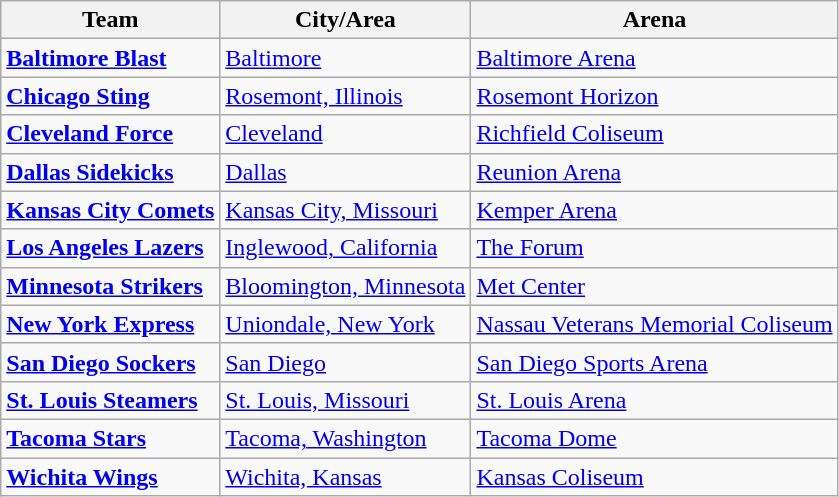<table class="wikitable">
<tr>
<th>Team</th>
<th>City/Area</th>
<th>Arena</th>
</tr>
<tr>
<td><strong><a href='#'>Baltimore Blast</a></strong></td>
<td><a href='#'>Baltimore</a></td>
<td><a href='#'>Baltimore Arena</a></td>
</tr>
<tr>
<td><strong><a href='#'>Chicago Sting</a></strong></td>
<td><a href='#'>Rosemont, Illinois</a></td>
<td><a href='#'>Rosemont Horizon</a></td>
</tr>
<tr>
<td><strong><a href='#'>Cleveland Force</a></strong></td>
<td><a href='#'>Cleveland</a></td>
<td><a href='#'>Richfield Coliseum</a></td>
</tr>
<tr>
<td><strong><a href='#'>Dallas Sidekicks</a></strong></td>
<td><a href='#'>Dallas</a></td>
<td><a href='#'>Reunion Arena</a></td>
</tr>
<tr>
<td><strong><a href='#'>Kansas City Comets</a></strong></td>
<td><a href='#'>Kansas City, Missouri</a></td>
<td><a href='#'>Kemper Arena</a></td>
</tr>
<tr>
<td><strong><a href='#'>Los Angeles Lazers</a></strong></td>
<td><a href='#'>Inglewood, California</a></td>
<td><a href='#'>The Forum</a></td>
</tr>
<tr>
<td><strong><a href='#'>Minnesota Strikers</a></strong></td>
<td><a href='#'>Bloomington, Minnesota</a></td>
<td><a href='#'>Met Center</a></td>
</tr>
<tr>
<td><strong><a href='#'>New York Express</a></strong></td>
<td><a href='#'>Uniondale, New York</a></td>
<td><a href='#'>Nassau Veterans Memorial Coliseum</a></td>
</tr>
<tr>
<td><strong><a href='#'>San Diego Sockers</a></strong></td>
<td><a href='#'>San Diego</a></td>
<td><a href='#'>San Diego Sports Arena</a></td>
</tr>
<tr>
<td><strong><a href='#'>St. Louis Steamers</a></strong></td>
<td><a href='#'>St. Louis, Missouri</a></td>
<td><a href='#'>St. Louis Arena</a></td>
</tr>
<tr>
<td><strong><a href='#'>Tacoma Stars</a></strong></td>
<td><a href='#'>Tacoma, Washington</a></td>
<td><a href='#'>Tacoma Dome</a></td>
</tr>
<tr>
<td><strong><a href='#'>Wichita Wings</a></strong></td>
<td><a href='#'>Wichita, Kansas</a></td>
<td><a href='#'>Kansas Coliseum</a></td>
</tr>
</table>
